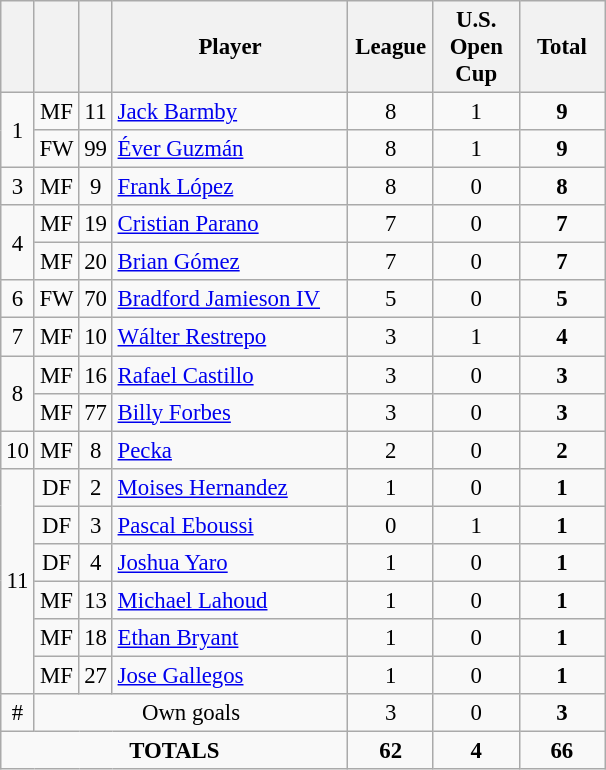<table class="wikitable sortable" style="font-size: 95%; text-align: center;">
<tr>
<th width=10></th>
<th width=10></th>
<th width=10></th>
<th width=150>Player</th>
<th width=50>League</th>
<th width=50>U.S. Open Cup</th>
<th width=50>Total</th>
</tr>
<tr>
<td rowspan="2">1</td>
<td>MF</td>
<td>11</td>
<td align=left> <a href='#'>Jack Barmby</a></td>
<td>8</td>
<td>1</td>
<td><strong>9</strong></td>
</tr>
<tr>
<td>FW</td>
<td>99</td>
<td align=left> <a href='#'>Éver Guzmán</a></td>
<td>8</td>
<td>1</td>
<td><strong>9</strong></td>
</tr>
<tr>
<td>3</td>
<td>MF</td>
<td>9</td>
<td align=left> <a href='#'>Frank López</a></td>
<td>8</td>
<td>0</td>
<td><strong>8</strong></td>
</tr>
<tr>
<td rowspan="2">4</td>
<td>MF</td>
<td>19</td>
<td align=left> <a href='#'>Cristian Parano</a></td>
<td>7</td>
<td>0</td>
<td><strong>7</strong></td>
</tr>
<tr>
<td>MF</td>
<td>20</td>
<td align=left> <a href='#'>Brian Gómez</a></td>
<td>7</td>
<td>0</td>
<td><strong>7</strong></td>
</tr>
<tr>
<td>6</td>
<td>FW</td>
<td>70</td>
<td align=left> <a href='#'>Bradford Jamieson IV</a></td>
<td>5</td>
<td>0</td>
<td><strong>5</strong></td>
</tr>
<tr>
<td>7</td>
<td>MF</td>
<td>10</td>
<td align=left> <a href='#'>Wálter Restrepo</a></td>
<td>3</td>
<td>1</td>
<td><strong>4</strong></td>
</tr>
<tr>
<td rowspan="2">8</td>
<td>MF</td>
<td>16</td>
<td align=left> <a href='#'>Rafael Castillo</a></td>
<td>3</td>
<td>0</td>
<td><strong>3</strong></td>
</tr>
<tr>
<td>MF</td>
<td>77</td>
<td align=left> <a href='#'>Billy Forbes</a></td>
<td>3</td>
<td>0</td>
<td><strong>3</strong></td>
</tr>
<tr>
<td>10</td>
<td>MF</td>
<td>8</td>
<td align=left> <a href='#'>Pecka</a></td>
<td>2</td>
<td>0</td>
<td><strong>2</strong></td>
</tr>
<tr>
<td rowspan="6">11</td>
<td>DF</td>
<td>2</td>
<td align=left> <a href='#'>Moises Hernandez</a></td>
<td>1</td>
<td>0</td>
<td><strong>1</strong></td>
</tr>
<tr>
<td>DF</td>
<td>3</td>
<td align=left> <a href='#'>Pascal Eboussi</a></td>
<td>0</td>
<td>1</td>
<td><strong>1</strong></td>
</tr>
<tr>
<td>DF</td>
<td>4</td>
<td align=left> <a href='#'>Joshua Yaro</a></td>
<td>1</td>
<td>0</td>
<td><strong>1</strong></td>
</tr>
<tr>
<td>MF</td>
<td>13</td>
<td align=left> <a href='#'>Michael Lahoud</a></td>
<td>1</td>
<td>0</td>
<td><strong>1</strong></td>
</tr>
<tr>
<td>MF</td>
<td>18</td>
<td align=left> <a href='#'>Ethan Bryant</a></td>
<td>1</td>
<td>0</td>
<td><strong>1</strong></td>
</tr>
<tr>
<td>MF</td>
<td>27</td>
<td align=left> <a href='#'>Jose Gallegos</a></td>
<td>1</td>
<td>0</td>
<td><strong>1</strong></td>
</tr>
<tr class="sortbottom">
<td>#</td>
<td colspan="3">Own goals</td>
<td>3</td>
<td>0</td>
<td><strong>3</strong></td>
</tr>
<tr>
<td colspan="4"><strong>TOTALS</strong></td>
<td><strong>62</strong></td>
<td><strong>4</strong></td>
<td><strong>66</strong></td>
</tr>
</table>
